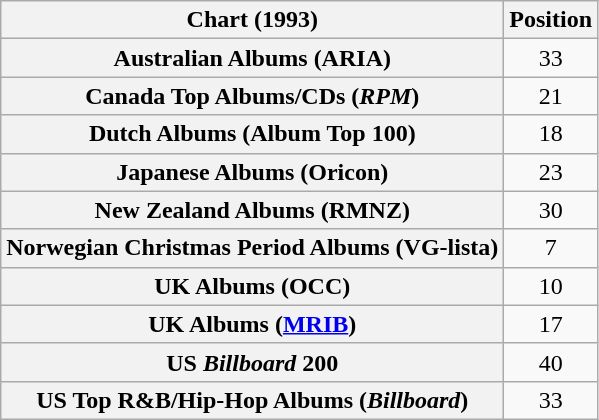<table class="wikitable sortable plainrowheaders" style="text-align:center">
<tr>
<th scope="col">Chart (1993)</th>
<th scope="col">Position</th>
</tr>
<tr>
<th scope="row">Australian Albums (ARIA)</th>
<td>33</td>
</tr>
<tr>
<th scope="row">Canada Top Albums/CDs (<em>RPM</em>)</th>
<td>21</td>
</tr>
<tr>
<th scope="row">Dutch Albums (Album Top 100)</th>
<td>18</td>
</tr>
<tr>
<th scope="row">Japanese Albums (Oricon)</th>
<td>23</td>
</tr>
<tr>
<th scope="row">New Zealand Albums (RMNZ)</th>
<td>30</td>
</tr>
<tr>
<th scope="row">Norwegian Christmas Period Albums (VG-lista)</th>
<td>7</td>
</tr>
<tr>
<th scope="row">UK Albums (OCC)</th>
<td>10</td>
</tr>
<tr>
<th scope="row">UK Albums (<a href='#'>MRIB</a>)</th>
<td>17</td>
</tr>
<tr>
<th scope="row">US <em>Billboard</em> 200</th>
<td>40</td>
</tr>
<tr>
<th scope="row">US Top R&B/Hip-Hop Albums (<em>Billboard</em>)</th>
<td>33</td>
</tr>
</table>
